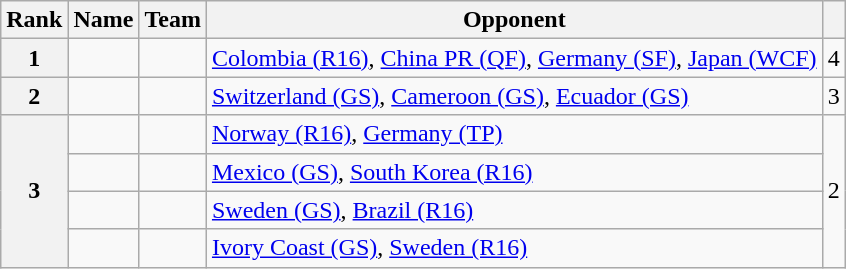<table class="wikitable sortable">
<tr>
<th>Rank</th>
<th>Name</th>
<th>Team</th>
<th class="unsortable">Opponent</th>
<th></th>
</tr>
<tr>
<th rowspan=1>1</th>
<td></td>
<td></td>
<td><a href='#'>Colombia (R16)</a>, <a href='#'>China PR (QF)</a>, <a href='#'>Germany (SF)</a>, <a href='#'>Japan (WCF)</a></td>
<td rowspan=1; align="center">4</td>
</tr>
<tr>
<th>2</th>
<td></td>
<td></td>
<td><a href='#'>Switzerland (GS)</a>, <a href='#'>Cameroon (GS)</a>, <a href='#'>Ecuador (GS)</a></td>
<td align="center">3</td>
</tr>
<tr>
<th rowspan=4>3</th>
<td></td>
<td></td>
<td><a href='#'>Norway (R16)</a>, <a href='#'>Germany (TP)</a></td>
<td rowspan=4; align=center>2</td>
</tr>
<tr>
<td></td>
<td></td>
<td><a href='#'>Mexico (GS)</a>, <a href='#'>South Korea (R16)</a></td>
</tr>
<tr>
<td></td>
<td></td>
<td><a href='#'>Sweden (GS)</a>, <a href='#'>Brazil (R16)</a></td>
</tr>
<tr>
<td></td>
<td></td>
<td><a href='#'>Ivory Coast (GS)</a>, <a href='#'>Sweden (R16)</a></td>
</tr>
</table>
